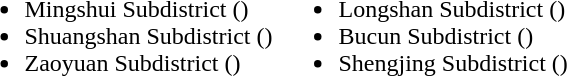<table>
<tr>
<td valign="top"><br><ul><li>Mingshui Subdistrict ()</li><li>Shuangshan Subdistrict ()</li><li>Zaoyuan Subdistrict ()</li></ul></td>
<td valign="top"><br><ul><li>Longshan Subdistrict ()</li><li>Bucun Subdistrict ()</li><li>Shengjing Subdistrict ()</li></ul></td>
</tr>
</table>
